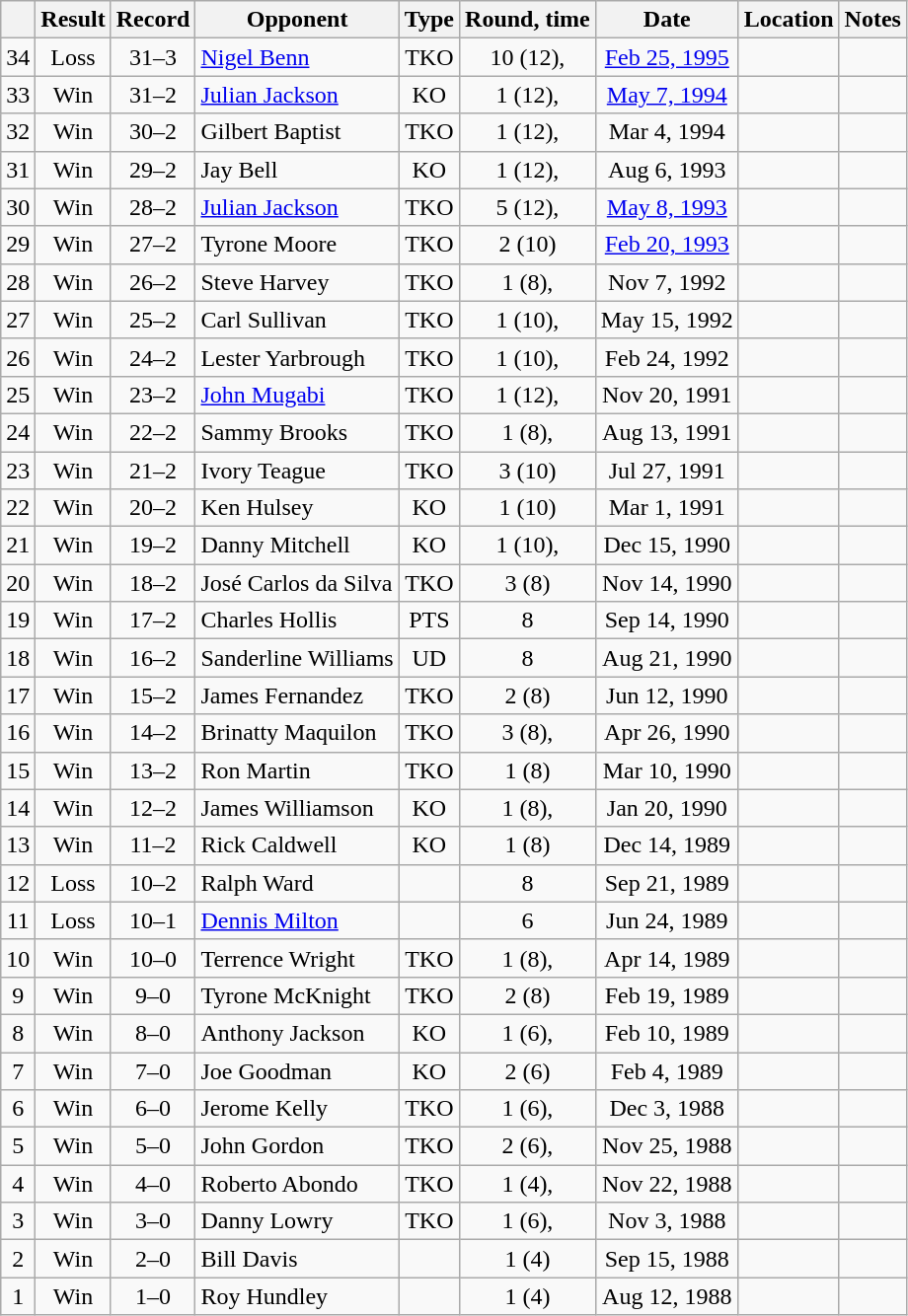<table class="wikitable" style="text-align:center">
<tr>
<th></th>
<th>Result</th>
<th>Record</th>
<th>Opponent</th>
<th>Type</th>
<th>Round, time</th>
<th>Date</th>
<th>Location</th>
<th>Notes</th>
</tr>
<tr>
<td>34</td>
<td>Loss</td>
<td>31–3</td>
<td style="text-align:left;"><a href='#'>Nigel Benn</a></td>
<td>TKO</td>
<td>10 (12), </td>
<td><a href='#'>Feb 25, 1995</a></td>
<td style="text-align:left;"></td>
<td style="text-align:left;"></td>
</tr>
<tr>
<td>33</td>
<td>Win</td>
<td>31–2</td>
<td style="text-align:left;"><a href='#'>Julian Jackson</a></td>
<td>KO</td>
<td>1 (12), </td>
<td><a href='#'>May 7, 1994</a></td>
<td style="text-align:left;"></td>
<td style="text-align:left;"></td>
</tr>
<tr>
<td>32</td>
<td>Win</td>
<td>30–2</td>
<td style="text-align:left;">Gilbert Baptist</td>
<td>TKO</td>
<td>1 (12), </td>
<td>Mar 4, 1994</td>
<td style="text-align:left;"></td>
<td style="text-align:left;"></td>
</tr>
<tr>
<td>31</td>
<td>Win</td>
<td>29–2</td>
<td style="text-align:left;">Jay Bell</td>
<td>KO</td>
<td>1 (12), </td>
<td>Aug 6, 1993</td>
<td style="text-align:left;"></td>
<td style="text-align:left;"></td>
</tr>
<tr>
<td>30</td>
<td>Win</td>
<td>28–2</td>
<td style="text-align:left;"><a href='#'>Julian Jackson</a></td>
<td>TKO</td>
<td>5 (12), </td>
<td><a href='#'>May 8, 1993</a></td>
<td style="text-align:left;"></td>
<td style="text-align:left;"></td>
</tr>
<tr>
<td>29</td>
<td>Win</td>
<td>27–2</td>
<td style="text-align:left;">Tyrone Moore</td>
<td>TKO</td>
<td>2 (10)</td>
<td><a href='#'>Feb 20, 1993</a></td>
<td style="text-align:left;"></td>
<td></td>
</tr>
<tr>
<td>28</td>
<td>Win</td>
<td>26–2</td>
<td style="text-align:left;">Steve Harvey</td>
<td>TKO</td>
<td>1 (8), </td>
<td>Nov 7, 1992</td>
<td style="text-align:left;"></td>
<td></td>
</tr>
<tr>
<td>27</td>
<td>Win</td>
<td>25–2</td>
<td style="text-align:left;">Carl Sullivan</td>
<td>TKO</td>
<td>1 (10), </td>
<td>May 15, 1992</td>
<td style="text-align:left;"></td>
<td></td>
</tr>
<tr>
<td>26</td>
<td>Win</td>
<td>24–2</td>
<td style="text-align:left;">Lester Yarbrough</td>
<td>TKO</td>
<td>1 (10), </td>
<td>Feb 24, 1992</td>
<td style="text-align:left;"></td>
<td></td>
</tr>
<tr>
<td>25</td>
<td>Win</td>
<td>23–2</td>
<td style="text-align:left;"><a href='#'>John Mugabi</a></td>
<td>TKO</td>
<td>1 (12), </td>
<td>Nov 20, 1991</td>
<td style="text-align:left;"></td>
<td style="text-align:left;"></td>
</tr>
<tr>
<td>24</td>
<td>Win</td>
<td>22–2</td>
<td style="text-align:left;">Sammy Brooks</td>
<td>TKO</td>
<td>1 (8), </td>
<td>Aug 13, 1991</td>
<td style="text-align:left;"></td>
<td></td>
</tr>
<tr>
<td>23</td>
<td>Win</td>
<td>21–2</td>
<td style="text-align:left;">Ivory Teague</td>
<td>TKO</td>
<td>3 (10)</td>
<td>Jul 27, 1991</td>
<td style="text-align:left;"></td>
<td></td>
</tr>
<tr align=center>
<td>22</td>
<td>Win</td>
<td>20–2</td>
<td style="text-align:left;">Ken Hulsey</td>
<td>KO</td>
<td>1 (10)</td>
<td>Mar 1, 1991</td>
<td style="text-align:left;"></td>
<td></td>
</tr>
<tr>
<td>21</td>
<td>Win</td>
<td>19–2</td>
<td style="text-align:left;">Danny Mitchell</td>
<td>KO</td>
<td>1 (10), </td>
<td>Dec 15, 1990</td>
<td style="text-align:left;"></td>
<td></td>
</tr>
<tr>
<td>20</td>
<td>Win</td>
<td>18–2</td>
<td style="text-align:left;">José Carlos da Silva</td>
<td>TKO</td>
<td>3 (8)</td>
<td>Nov 14, 1990</td>
<td style="text-align:left;"></td>
<td></td>
</tr>
<tr>
<td>19</td>
<td>Win</td>
<td>17–2</td>
<td style="text-align:left;">Charles Hollis</td>
<td>PTS</td>
<td>8</td>
<td>Sep 14, 1990</td>
<td style="text-align:left;"></td>
<td></td>
</tr>
<tr>
<td>18</td>
<td>Win</td>
<td>16–2</td>
<td style="text-align:left;">Sanderline Williams</td>
<td>UD</td>
<td>8</td>
<td>Aug 21, 1990</td>
<td style="text-align:left;"></td>
<td></td>
</tr>
<tr>
<td>17</td>
<td>Win</td>
<td>15–2</td>
<td style="text-align:left;">James Fernandez</td>
<td>TKO</td>
<td>2 (8)</td>
<td>Jun 12, 1990</td>
<td style="text-align:left;"></td>
<td></td>
</tr>
<tr>
<td>16</td>
<td>Win</td>
<td>14–2</td>
<td style="text-align:left;">Brinatty Maquilon</td>
<td>TKO</td>
<td>3 (8), </td>
<td>Apr 26, 1990</td>
<td style="text-align:left;"></td>
<td></td>
</tr>
<tr>
<td>15</td>
<td>Win</td>
<td>13–2</td>
<td style="text-align:left;">Ron Martin</td>
<td>TKO</td>
<td>1 (8)</td>
<td>Mar 10, 1990</td>
<td style="text-align:left;"></td>
<td></td>
</tr>
<tr>
<td>14</td>
<td>Win</td>
<td>12–2</td>
<td style="text-align:left;">James Williamson</td>
<td>KO</td>
<td>1 (8), </td>
<td>Jan 20, 1990</td>
<td style="text-align:left;"></td>
<td></td>
</tr>
<tr>
<td>13</td>
<td>Win</td>
<td>11–2</td>
<td style="text-align:left;">Rick Caldwell</td>
<td>KO</td>
<td>1 (8)</td>
<td>Dec 14, 1989</td>
<td style="text-align:left;"></td>
<td></td>
</tr>
<tr>
<td>12</td>
<td>Loss</td>
<td>10–2</td>
<td style="text-align:left;">Ralph Ward</td>
<td></td>
<td>8</td>
<td>Sep 21, 1989</td>
<td style="text-align:left;"></td>
<td></td>
</tr>
<tr>
<td>11</td>
<td>Loss</td>
<td>10–1</td>
<td style="text-align:left;"><a href='#'>Dennis Milton</a></td>
<td></td>
<td>6</td>
<td>Jun 24, 1989</td>
<td style="text-align:left;"></td>
<td></td>
</tr>
<tr>
<td>10</td>
<td>Win</td>
<td>10–0</td>
<td style="text-align:left;">Terrence Wright</td>
<td>TKO</td>
<td>1 (8), </td>
<td>Apr 14, 1989</td>
<td style="text-align:left;"></td>
<td></td>
</tr>
<tr>
<td>9</td>
<td>Win</td>
<td>9–0</td>
<td style="text-align:left;">Tyrone McKnight</td>
<td>TKO</td>
<td>2 (8)</td>
<td>Feb 19, 1989</td>
<td style="text-align:left;"></td>
<td></td>
</tr>
<tr>
<td>8</td>
<td>Win</td>
<td>8–0</td>
<td style="text-align:left;">Anthony Jackson</td>
<td>KO</td>
<td>1 (6), </td>
<td>Feb 10, 1989</td>
<td style="text-align:left;"></td>
<td></td>
</tr>
<tr>
<td>7</td>
<td>Win</td>
<td>7–0</td>
<td style="text-align:left;">Joe Goodman</td>
<td>KO</td>
<td>2 (6)</td>
<td>Feb 4, 1989</td>
<td style="text-align:left;"></td>
<td></td>
</tr>
<tr>
<td>6</td>
<td>Win</td>
<td>6–0</td>
<td style="text-align:left;">Jerome Kelly</td>
<td>TKO</td>
<td>1 (6), </td>
<td>Dec 3, 1988</td>
<td style="text-align:left;"></td>
<td></td>
</tr>
<tr>
<td>5</td>
<td>Win</td>
<td>5–0</td>
<td style="text-align:left;">John Gordon</td>
<td>TKO</td>
<td>2 (6), </td>
<td>Nov 25, 1988</td>
<td style="text-align:left;"></td>
<td></td>
</tr>
<tr>
<td>4</td>
<td>Win</td>
<td>4–0</td>
<td style="text-align:left;">Roberto Abondo</td>
<td>TKO</td>
<td>1 (4), </td>
<td>Nov 22, 1988</td>
<td style="text-align:left;"></td>
<td></td>
</tr>
<tr>
<td>3</td>
<td>Win</td>
<td>3–0</td>
<td style="text-align:left;">Danny Lowry</td>
<td>TKO</td>
<td>1 (6), </td>
<td>Nov 3, 1988</td>
<td style="text-align:left;"></td>
<td></td>
</tr>
<tr>
<td>2</td>
<td>Win</td>
<td>2–0</td>
<td style="text-align:left;">Bill Davis</td>
<td></td>
<td>1 (4)</td>
<td>Sep 15, 1988</td>
<td style="text-align:left;"></td>
<td></td>
</tr>
<tr>
<td>1</td>
<td>Win</td>
<td>1–0</td>
<td style="text-align:left;">Roy Hundley</td>
<td></td>
<td>1 (4)</td>
<td>Aug 12, 1988</td>
<td style="text-align:left;"></td>
<td></td>
</tr>
</table>
